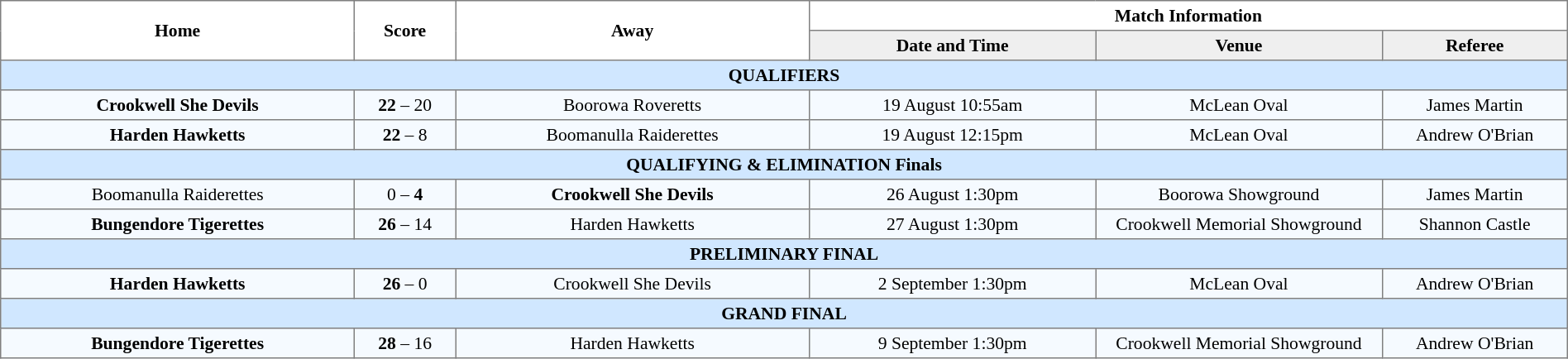<table border="1" cellpadding="3" cellspacing="0" style="border-collapse:collapse; font-size:90%; text-align:center; width:100%;">
<tr>
<th rowspan="2" style="width:21%;">Home</th>
<th rowspan="2" style="width:6%;">Score</th>
<th rowspan="2" style="width:21%;">Away</th>
<th colspan="3">Match Information</th>
</tr>
<tr style="background:#efefef;">
<th width="17%">Date and Time</th>
<th width="17%">Venue</th>
<th width="11%">Referee</th>
</tr>
<tr style="background:#d0e7ff;">
<td colspan="6"><strong>QUALIFIERS</strong></td>
</tr>
<tr style="background:#f5faff;">
<td> <strong>Crookwell She Devils</strong></td>
<td><strong>22</strong> – 20</td>
<td> Boorowa Roveretts</td>
<td>19 August 10:55am</td>
<td>McLean Oval</td>
<td>James Martin</td>
</tr>
<tr style="background:#f5faff;">
<td> <strong>Harden Hawketts</strong></td>
<td><strong>22</strong> – 8</td>
<td> Boomanulla Raiderettes</td>
<td>19 August 12:15pm</td>
<td>McLean Oval</td>
<td>Andrew O'Brian</td>
</tr>
<tr style="background:#d0e7ff;">
<td colspan="6"><strong>QUALIFYING & ELIMINATION Finals</strong></td>
</tr>
<tr style="background:#f5faff;">
<td> Boomanulla Raiderettes</td>
<td>0 – <strong>4</strong></td>
<td> <strong>Crookwell She Devils</strong></td>
<td>26 August 1:30pm</td>
<td>Boorowa Showground</td>
<td>James Martin</td>
</tr>
<tr style="background:#f5faff;">
<td> <strong>Bungendore Tigerettes</strong></td>
<td><strong>26</strong> – 14</td>
<td> Harden Hawketts</td>
<td>27 August 1:30pm</td>
<td>Crookwell Memorial Showground</td>
<td>Shannon Castle</td>
</tr>
<tr style="background:#d0e7ff;">
<td colspan="6"><strong>PRELIMINARY FINAL</strong></td>
</tr>
<tr style="background:#f5faff;">
<td> <strong>Harden Hawketts</strong></td>
<td><strong>26</strong> – 0</td>
<td> Crookwell She Devils</td>
<td>2 September 1:30pm</td>
<td>McLean Oval</td>
<td>Andrew O'Brian</td>
</tr>
<tr style="background:#d0e7ff;">
<td colspan="6"><strong>GRAND FINAL</strong></td>
</tr>
<tr style="background:#f5faff;">
<td> <strong>Bungendore Tigerettes</strong></td>
<td><strong>28</strong> – 16</td>
<td> Harden Hawketts</td>
<td>9 September 1:30pm</td>
<td>Crookwell Memorial Showground</td>
<td>Andrew O'Brian</td>
</tr>
</table>
